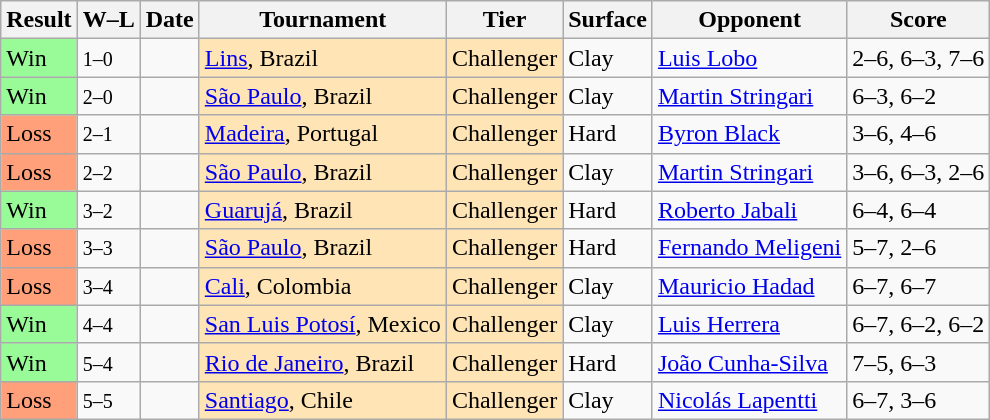<table class="sortable wikitable">
<tr>
<th>Result</th>
<th class="unsortable">W–L</th>
<th>Date</th>
<th>Tournament</th>
<th>Tier</th>
<th>Surface</th>
<th>Opponent</th>
<th class="unsortable">Score</th>
</tr>
<tr>
<td style="background:#98fb98;">Win</td>
<td><small>1–0</small></td>
<td></td>
<td style="background:moccasin;"><a href='#'>Lins</a>, Brazil</td>
<td style="background:moccasin;">Challenger</td>
<td>Clay</td>
<td> <a href='#'>Luis Lobo</a></td>
<td>2–6, 6–3, 7–6</td>
</tr>
<tr>
<td style="background:#98fb98;">Win</td>
<td><small>2–0</small></td>
<td></td>
<td style="background:moccasin;"><a href='#'>São Paulo</a>, Brazil</td>
<td style="background:moccasin;">Challenger</td>
<td>Clay</td>
<td> <a href='#'>Martin Stringari</a></td>
<td>6–3, 6–2</td>
</tr>
<tr>
<td style="background:#ffa07a;">Loss</td>
<td><small>2–1</small></td>
<td></td>
<td style="background:moccasin;"><a href='#'>Madeira</a>, Portugal</td>
<td style="background:moccasin;">Challenger</td>
<td>Hard</td>
<td> <a href='#'>Byron Black</a></td>
<td>3–6, 4–6</td>
</tr>
<tr>
<td style="background:#ffa07a;">Loss</td>
<td><small>2–2</small></td>
<td></td>
<td style="background:moccasin;"><a href='#'>São Paulo</a>, Brazil</td>
<td style="background:moccasin;">Challenger</td>
<td>Clay</td>
<td> <a href='#'>Martin Stringari</a></td>
<td>3–6, 6–3, 2–6</td>
</tr>
<tr>
<td style="background:#98fb98;">Win</td>
<td><small>3–2</small></td>
<td></td>
<td style="background:moccasin;"><a href='#'>Guarujá</a>, Brazil</td>
<td style="background:moccasin;">Challenger</td>
<td>Hard</td>
<td> <a href='#'>Roberto Jabali</a></td>
<td>6–4, 6–4</td>
</tr>
<tr>
<td style="background:#ffa07a;">Loss</td>
<td><small>3–3</small></td>
<td></td>
<td style="background:moccasin;"><a href='#'>São Paulo</a>, Brazil</td>
<td style="background:moccasin;">Challenger</td>
<td>Hard</td>
<td> <a href='#'>Fernando Meligeni</a></td>
<td>5–7, 2–6</td>
</tr>
<tr>
<td style="background:#ffa07a;">Loss</td>
<td><small>3–4</small></td>
<td></td>
<td style="background:moccasin;"><a href='#'>Cali</a>, Colombia</td>
<td style="background:moccasin;">Challenger</td>
<td>Clay</td>
<td> <a href='#'>Mauricio Hadad</a></td>
<td>6–7, 6–7</td>
</tr>
<tr>
<td style="background:#98fb98;">Win</td>
<td><small>4–4</small></td>
<td></td>
<td style="background:moccasin;"><a href='#'>San Luis Potosí</a>, Mexico</td>
<td style="background:moccasin;">Challenger</td>
<td>Clay</td>
<td> <a href='#'>Luis Herrera</a></td>
<td>6–7, 6–2, 6–2</td>
</tr>
<tr>
<td style="background:#98fb98;">Win</td>
<td><small>5–4</small></td>
<td></td>
<td style="background:moccasin;"><a href='#'>Rio de Janeiro</a>, Brazil</td>
<td style="background:moccasin;">Challenger</td>
<td>Hard</td>
<td> <a href='#'>João Cunha-Silva</a></td>
<td>7–5, 6–3</td>
</tr>
<tr>
<td style="background:#ffa07a;">Loss</td>
<td><small>5–5</small></td>
<td></td>
<td style="background:moccasin;"><a href='#'>Santiago</a>, Chile</td>
<td style="background:moccasin;">Challenger</td>
<td>Clay</td>
<td> <a href='#'>Nicolás Lapentti</a></td>
<td>6–7, 3–6</td>
</tr>
</table>
